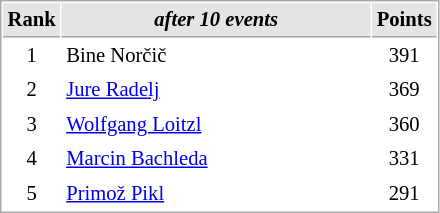<table cellspacing="1" cellpadding="3" style="border:1px solid #AAAAAA;font-size:86%">
<tr bgcolor="#E4E4E4">
<th style="border-bottom:1px solid #AAAAAA" width=10>Rank</th>
<th style="border-bottom:1px solid #AAAAAA" width=200><em>after 10 events</em></th>
<th style="border-bottom:1px solid #AAAAAA" width=20>Points</th>
</tr>
<tr>
<td align=center>1</td>
<td align=left> Bine Norčič</td>
<td align=center>391</td>
</tr>
<tr>
<td align=center>2</td>
<td align=left> <a href='#'>Jure Radelj</a></td>
<td align=center>369</td>
</tr>
<tr>
<td align=center>3</td>
<td align=left> <a href='#'>Wolfgang Loitzl</a></td>
<td align=center>360</td>
</tr>
<tr>
<td align=center>4</td>
<td align=left> <a href='#'>Marcin Bachleda</a></td>
<td align=center>331</td>
</tr>
<tr>
<td align=center>5</td>
<td align=left> <a href='#'>Primož Pikl</a></td>
<td align=center>291</td>
</tr>
</table>
